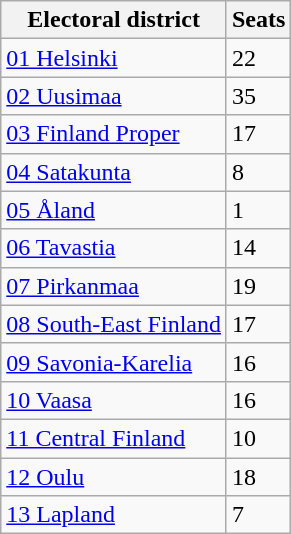<table class="wikitable sortable">
<tr>
<th>Electoral district</th>
<th>Seats</th>
</tr>
<tr>
<td><a href='#'>01 Helsinki</a></td>
<td>22</td>
</tr>
<tr>
<td><a href='#'>02 Uusimaa</a></td>
<td>35</td>
</tr>
<tr>
<td><a href='#'>03 Finland Proper</a></td>
<td>17</td>
</tr>
<tr>
<td><a href='#'>04 Satakunta</a></td>
<td>8</td>
</tr>
<tr>
<td><a href='#'>05 Åland</a></td>
<td>1</td>
</tr>
<tr>
<td><a href='#'>06 Tavastia</a></td>
<td>14</td>
</tr>
<tr>
<td><a href='#'>07 Pirkanmaa</a></td>
<td>19</td>
</tr>
<tr>
<td><a href='#'>08 South-East Finland</a></td>
<td>17</td>
</tr>
<tr>
<td><a href='#'>09 Savonia-Karelia</a></td>
<td>16</td>
</tr>
<tr>
<td><a href='#'>10 Vaasa</a></td>
<td>16</td>
</tr>
<tr>
<td><a href='#'>11 Central Finland</a></td>
<td>10</td>
</tr>
<tr>
<td><a href='#'>12 Oulu</a></td>
<td>18</td>
</tr>
<tr>
<td><a href='#'>13 Lapland</a></td>
<td>7</td>
</tr>
</table>
